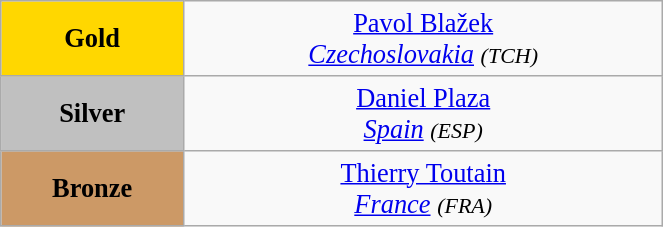<table class="wikitable" style=" text-align:center; font-size:110%;" width="35%">
<tr>
<td bgcolor="gold"><strong>Gold</strong></td>
<td> <a href='#'>Pavol Blažek</a><br><em><a href='#'>Czechoslovakia</a> <small>(TCH)</small></em></td>
</tr>
<tr>
<td bgcolor="silver"><strong>Silver</strong></td>
<td> <a href='#'>Daniel Plaza</a><br><em><a href='#'>Spain</a> <small>(ESP)</small></em></td>
</tr>
<tr>
<td bgcolor="CC9966"><strong>Bronze</strong></td>
<td> <a href='#'>Thierry Toutain</a><br><em><a href='#'>France</a> <small>(FRA)</small></em></td>
</tr>
</table>
